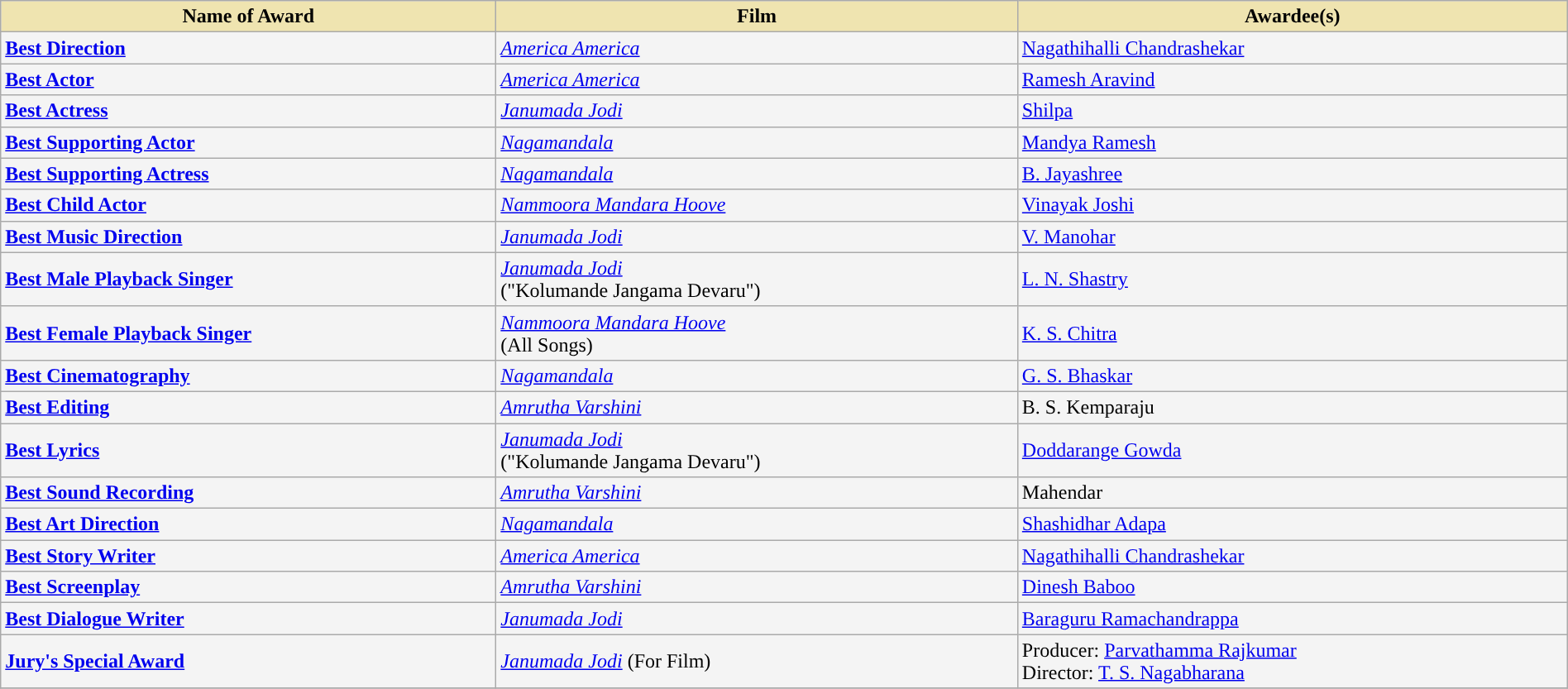<table class="wikitable" style="width:100%;">
<tr>
<th style="background-color:#EFE4B0;">Name of Award</th>
<th style="background-color:#EFE4B0;">Film</th>
<th style="background-color:#EFE4B0;">Awardee(s)</th>
</tr>
<tr style="background-color:#F4F4F4">
<td><strong><a href='#'>Best Direction</a></strong></td>
<td><em><a href='#'>America America</a></em></td>
<td><a href='#'>Nagathihalli Chandrashekar</a></td>
</tr>
<tr style="background-color:#F4F4F4">
<td><strong><a href='#'>Best Actor</a></strong></td>
<td><em><a href='#'>America America</a></em></td>
<td><a href='#'>Ramesh Aravind</a></td>
</tr>
<tr style="background-color:#F4F4F4">
<td><strong><a href='#'>Best Actress</a></strong></td>
<td><em><a href='#'>Janumada Jodi</a></em></td>
<td><a href='#'>Shilpa</a></td>
</tr>
<tr style="background-color:#F4F4F4">
<td><strong><a href='#'>Best Supporting Actor</a></strong></td>
<td><em><a href='#'>Nagamandala</a></em></td>
<td><a href='#'>Mandya Ramesh</a></td>
</tr>
<tr style="background-color:#F4F4F4">
<td><strong><a href='#'>Best Supporting Actress</a></strong></td>
<td><em><a href='#'>Nagamandala</a></em></td>
<td><a href='#'>B. Jayashree</a></td>
</tr>
<tr style="background-color:#F4F4F4">
<td><strong><a href='#'>Best Child Actor</a></strong></td>
<td><em><a href='#'>Nammoora Mandara Hoove</a></em></td>
<td><a href='#'>Vinayak Joshi</a></td>
</tr>
<tr style="background-color:#F4F4F4">
<td><strong><a href='#'>Best Music Direction</a></strong></td>
<td><em><a href='#'>Janumada Jodi</a></em></td>
<td><a href='#'>V. Manohar</a></td>
</tr>
<tr style="background-color:#F4F4F4">
<td><strong><a href='#'>Best Male Playback Singer</a></strong></td>
<td><em><a href='#'>Janumada Jodi</a></em><br>("Kolumande Jangama Devaru")</td>
<td><a href='#'>L. N. Shastry</a></td>
</tr>
<tr style="background-color:#F4F4F4">
<td><strong><a href='#'>Best Female Playback Singer</a></strong></td>
<td><em><a href='#'>Nammoora Mandara Hoove</a></em><br>(All Songs)</td>
<td><a href='#'>K. S. Chitra</a></td>
</tr>
<tr style="background-color:#F4F4F4">
<td><strong><a href='#'>Best Cinematography</a></strong></td>
<td><em><a href='#'>Nagamandala</a></em></td>
<td><a href='#'>G. S. Bhaskar</a></td>
</tr>
<tr style="background-color:#F4F4F4">
<td><strong><a href='#'>Best Editing</a></strong></td>
<td><em><a href='#'>Amrutha Varshini</a></em></td>
<td>B. S. Kemparaju</td>
</tr>
<tr style="background-color:#F4F4F4">
<td><strong><a href='#'>Best Lyrics</a></strong></td>
<td><em><a href='#'>Janumada Jodi</a></em><br>("Kolumande Jangama Devaru")</td>
<td><a href='#'>Doddarange Gowda</a></td>
</tr>
<tr style="background-color:#F4F4F4">
<td><strong><a href='#'>Best Sound Recording</a></strong></td>
<td><em><a href='#'>Amrutha Varshini</a></em></td>
<td>Mahendar</td>
</tr>
<tr style="background-color:#F4F4F4">
<td><strong><a href='#'>Best Art Direction</a></strong></td>
<td><em><a href='#'>Nagamandala</a></em></td>
<td><a href='#'>Shashidhar Adapa</a></td>
</tr>
<tr style="background-color:#F4F4F4">
<td><strong><a href='#'>Best Story Writer</a></strong></td>
<td><em><a href='#'>America America</a></em></td>
<td><a href='#'>Nagathihalli Chandrashekar</a></td>
</tr>
<tr style="background-color:#F4F4F4">
<td><strong><a href='#'>Best Screenplay</a></strong></td>
<td><em><a href='#'>Amrutha Varshini</a></em></td>
<td><a href='#'>Dinesh Baboo</a></td>
</tr>
<tr style="background-color:#F4F4F4">
<td><strong><a href='#'>Best Dialogue Writer</a></strong></td>
<td><em><a href='#'>Janumada Jodi</a></em></td>
<td><a href='#'>Baraguru Ramachandrappa</a></td>
</tr>
<tr style="background-color:#F4F4F4">
<td><strong><a href='#'>Jury's Special Award</a></strong></td>
<td><em><a href='#'>Janumada Jodi</a></em> (For Film)</td>
<td>Producer: <a href='#'>Parvathamma Rajkumar</a><br>Director: <a href='#'>T. S. Nagabharana</a></td>
</tr>
<tr style="background-color:#F4F4F4">
</tr>
</table>
